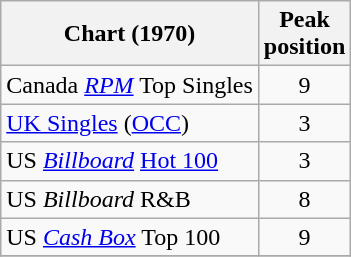<table class="wikitable sortable">
<tr>
<th align="left">Chart (1970)</th>
<th align="left">Peak<br>position</th>
</tr>
<tr>
<td>Canada <em><a href='#'>RPM</a></em> Top Singles</td>
<td style="text-align:center;">9</td>
</tr>
<tr>
<td><a href='#'>UK Singles</a> (<a href='#'>OCC</a>)</td>
<td style="text-align:center;">3</td>
</tr>
<tr>
<td>US <em><a href='#'>Billboard</a></em> <a href='#'>Hot 100</a></td>
<td style="text-align:center;">3</td>
</tr>
<tr>
<td>US <em>Billboard</em> R&B</td>
<td style="text-align:center;">8</td>
</tr>
<tr>
<td>US <em><a href='#'>Cash Box</a></em> Top 100</td>
<td style="text-align:center;">9</td>
</tr>
<tr>
</tr>
</table>
